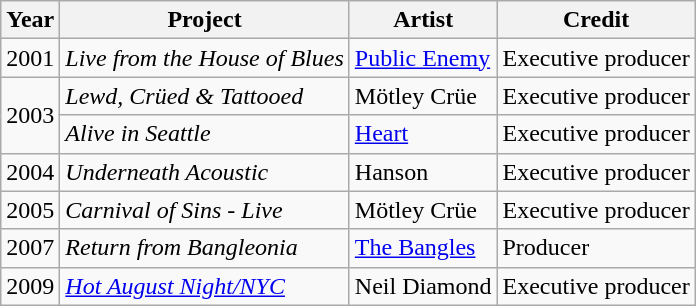<table class="wikitable sortable">
<tr>
<th>Year</th>
<th>Project</th>
<th>Artist</th>
<th>Credit</th>
</tr>
<tr>
<td>2001</td>
<td><em>Live from the House of Blues</em></td>
<td><a href='#'>Public Enemy</a></td>
<td>Executive producer</td>
</tr>
<tr>
<td rowspan="2">2003</td>
<td><em>Lewd, Crüed & Tattooed</em></td>
<td>Mötley Crüe</td>
<td>Executive producer</td>
</tr>
<tr>
<td><em>Alive in Seattle</em></td>
<td><a href='#'>Heart</a></td>
<td>Executive producer</td>
</tr>
<tr>
<td>2004</td>
<td><em>Underneath Acoustic</em></td>
<td>Hanson</td>
<td>Executive producer</td>
</tr>
<tr>
<td>2005</td>
<td><em>Carnival of Sins - Live</em></td>
<td>Mötley Crüe</td>
<td>Executive producer</td>
</tr>
<tr>
<td>2007</td>
<td><em>Return from Bangleonia</em></td>
<td><a href='#'>The Bangles</a></td>
<td>Producer</td>
</tr>
<tr>
<td>2009</td>
<td><em><a href='#'>Hot August Night/NYC</a></em></td>
<td>Neil Diamond</td>
<td>Executive producer</td>
</tr>
</table>
